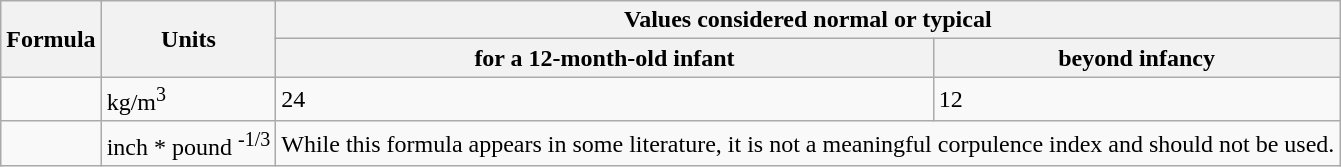<table class="wikitable">
<tr>
<th rowspan=2>Formula</th>
<th rowspan=2>Units</th>
<th colspan=2>Values considered normal or typical</th>
</tr>
<tr>
<th>for a 12-month-old infant</th>
<th>beyond infancy</th>
</tr>
<tr>
<td></td>
<td>kg/m<sup>3</sup></td>
<td>24</td>
<td>12</td>
</tr>
<tr>
<td></td>
<td>inch * pound <sup>-1/3</sup></td>
<td colspan=2>While this formula appears in some literature, it is not a meaningful corpulence index and should not be used.</td>
</tr>
</table>
